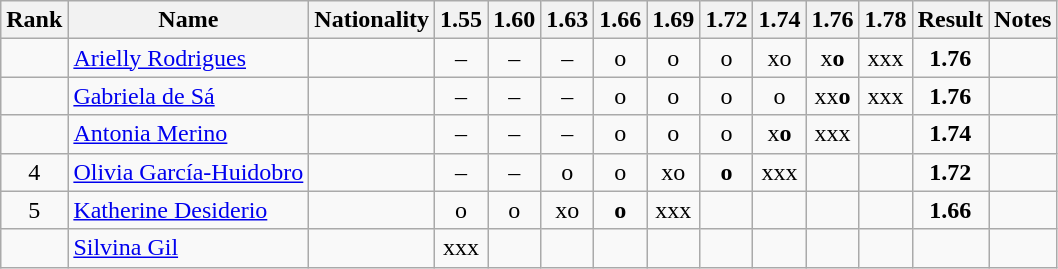<table class="wikitable sortable" style="text-align:center">
<tr>
<th>Rank</th>
<th>Name</th>
<th>Nationality</th>
<th>1.55</th>
<th>1.60</th>
<th>1.63</th>
<th>1.66</th>
<th>1.69</th>
<th>1.72</th>
<th>1.74</th>
<th>1.76</th>
<th>1.78</th>
<th>Result</th>
<th>Notes</th>
</tr>
<tr>
<td></td>
<td align=left><a href='#'>Arielly Rodrigues</a></td>
<td align=left></td>
<td>–</td>
<td>–</td>
<td>–</td>
<td>o</td>
<td>o</td>
<td>o</td>
<td>xo</td>
<td>x<strong>o</strong></td>
<td>xxx</td>
<td><strong>1.76</strong></td>
<td></td>
</tr>
<tr>
<td></td>
<td align=left><a href='#'>Gabriela de Sá</a></td>
<td align=left></td>
<td>–</td>
<td>–</td>
<td>–</td>
<td>o</td>
<td>o</td>
<td>o</td>
<td>o</td>
<td>xx<strong>o</strong></td>
<td>xxx</td>
<td><strong>1.76</strong></td>
<td></td>
</tr>
<tr>
<td></td>
<td align=left><a href='#'>Antonia Merino</a></td>
<td align=left></td>
<td>–</td>
<td>–</td>
<td>–</td>
<td>o</td>
<td>o</td>
<td>o</td>
<td>x<strong>o</strong></td>
<td>xxx</td>
<td></td>
<td><strong>1.74</strong></td>
<td></td>
</tr>
<tr>
<td>4</td>
<td align=left><a href='#'>Olivia García-Huidobro</a></td>
<td align=left></td>
<td>–</td>
<td>–</td>
<td>o</td>
<td>o</td>
<td>xo</td>
<td><strong>o</strong></td>
<td>xxx</td>
<td></td>
<td></td>
<td><strong>1.72</strong></td>
<td></td>
</tr>
<tr>
<td>5</td>
<td align=left><a href='#'>Katherine Desiderio</a></td>
<td align=left></td>
<td>o</td>
<td>o</td>
<td>xo</td>
<td><strong>o</strong></td>
<td>xxx</td>
<td></td>
<td></td>
<td></td>
<td></td>
<td><strong>1.66</strong></td>
<td></td>
</tr>
<tr>
<td></td>
<td align=left><a href='#'>Silvina Gil</a></td>
<td align=left></td>
<td>xxx</td>
<td></td>
<td></td>
<td></td>
<td></td>
<td></td>
<td></td>
<td></td>
<td></td>
<td><strong></strong></td>
<td></td>
</tr>
</table>
